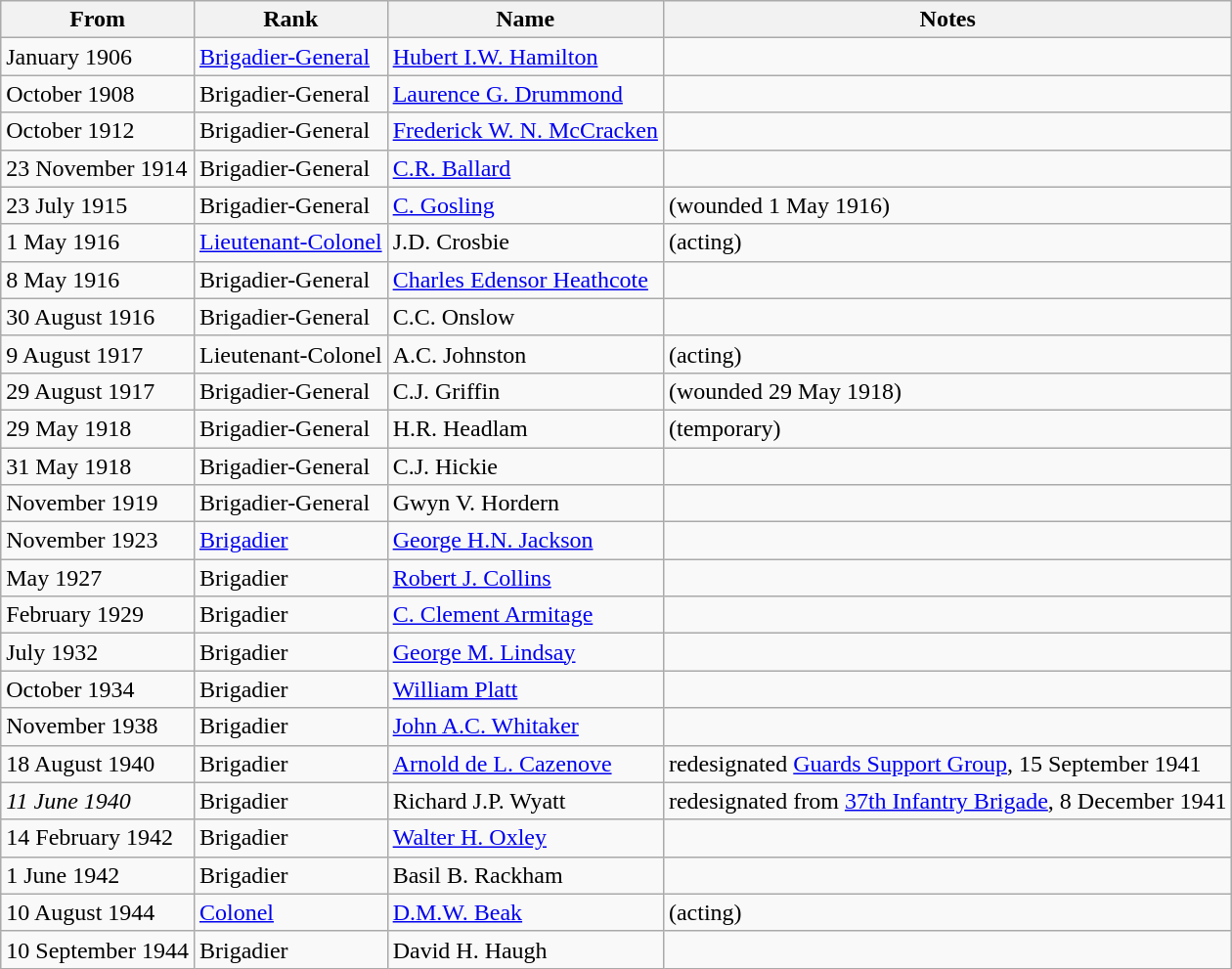<table class="wikitable">
<tr>
<th>From</th>
<th>Rank</th>
<th>Name</th>
<th>Notes</th>
</tr>
<tr>
<td>January 1906</td>
<td><a href='#'>Brigadier-General</a></td>
<td><a href='#'>Hubert I.W. Hamilton</a></td>
<td></td>
</tr>
<tr>
<td>October 1908</td>
<td>Brigadier-General</td>
<td><a href='#'>Laurence G. Drummond</a></td>
<td></td>
</tr>
<tr>
<td>October 1912</td>
<td>Brigadier-General</td>
<td><a href='#'>Frederick W. N. McCracken</a></td>
<td></td>
</tr>
<tr>
<td>23 November 1914</td>
<td>Brigadier-General</td>
<td><a href='#'>C.R. Ballard</a></td>
<td></td>
</tr>
<tr>
<td>23 July 1915</td>
<td>Brigadier-General</td>
<td><a href='#'>C. Gosling</a></td>
<td>(wounded 1 May 1916)</td>
</tr>
<tr>
<td>1 May 1916</td>
<td><a href='#'>Lieutenant-Colonel</a></td>
<td>J.D. Crosbie</td>
<td>(acting)</td>
</tr>
<tr>
<td>8 May 1916</td>
<td>Brigadier-General</td>
<td><a href='#'>Charles Edensor Heathcote</a></td>
<td></td>
</tr>
<tr>
<td>30 August 1916</td>
<td>Brigadier-General</td>
<td>C.C. Onslow</td>
<td></td>
</tr>
<tr>
<td>9 August 1917</td>
<td>Lieutenant-Colonel</td>
<td>A.C. Johnston</td>
<td>(acting)</td>
</tr>
<tr>
<td>29 August 1917</td>
<td>Brigadier-General</td>
<td>C.J. Griffin</td>
<td>(wounded 29 May 1918)</td>
</tr>
<tr>
<td>29 May 1918</td>
<td>Brigadier-General</td>
<td>H.R. Headlam</td>
<td>(temporary)</td>
</tr>
<tr>
<td>31 May 1918</td>
<td>Brigadier-General</td>
<td>C.J. Hickie</td>
<td></td>
</tr>
<tr>
<td>November 1919</td>
<td>Brigadier-General</td>
<td>Gwyn V. Hordern</td>
<td></td>
</tr>
<tr>
<td>November 1923</td>
<td><a href='#'>Brigadier</a></td>
<td><a href='#'>George H.N. Jackson</a></td>
<td></td>
</tr>
<tr>
<td>May 1927</td>
<td>Brigadier</td>
<td><a href='#'>Robert J. Collins</a></td>
<td></td>
</tr>
<tr>
<td>February 1929</td>
<td>Brigadier</td>
<td><a href='#'>C. Clement Armitage</a></td>
<td></td>
</tr>
<tr>
<td>July 1932</td>
<td>Brigadier</td>
<td><a href='#'>George M. Lindsay</a></td>
<td></td>
</tr>
<tr>
<td>October 1934</td>
<td>Brigadier</td>
<td><a href='#'>William Platt</a></td>
<td></td>
</tr>
<tr>
<td>November 1938</td>
<td>Brigadier</td>
<td><a href='#'>John A.C. Whitaker</a></td>
<td></td>
</tr>
<tr>
<td>18 August 1940</td>
<td>Brigadier</td>
<td><a href='#'>Arnold de L. Cazenove</a></td>
<td>redesignated <a href='#'>Guards Support Group</a>, 15 September 1941</td>
</tr>
<tr>
<td><em>11 June 1940</em></td>
<td>Brigadier</td>
<td>Richard J.P. Wyatt</td>
<td>redesignated from <a href='#'>37th Infantry Brigade</a>, 8 December 1941</td>
</tr>
<tr>
<td>14 February 1942</td>
<td>Brigadier</td>
<td><a href='#'>Walter H. Oxley</a></td>
<td></td>
</tr>
<tr>
<td>1 June 1942</td>
<td>Brigadier</td>
<td>Basil B. Rackham</td>
<td></td>
</tr>
<tr>
<td>10 August 1944</td>
<td><a href='#'>Colonel</a></td>
<td><a href='#'>D.M.W. Beak</a></td>
<td>(acting)</td>
</tr>
<tr>
<td>10 September 1944</td>
<td>Brigadier</td>
<td>David H. Haugh</td>
<td></td>
</tr>
</table>
